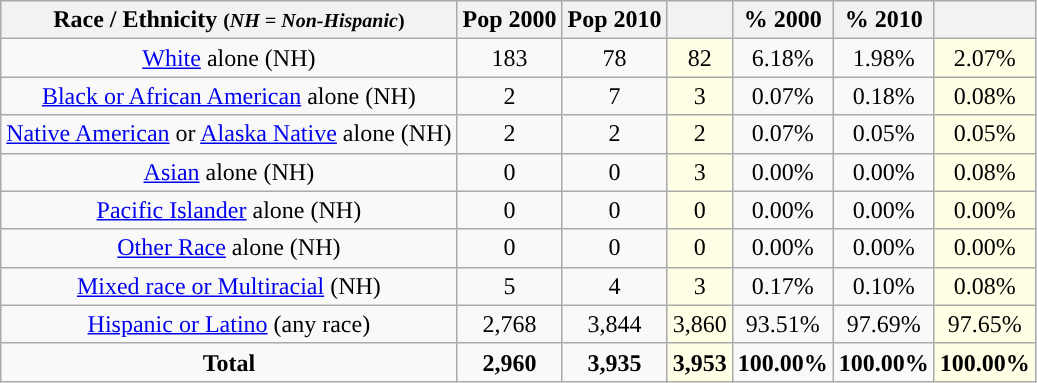<table class="wikitable" style="text-align:center;">
<tr>
<th>Race / Ethnicity <small>(<em>NH = Non-Hispanic</em>)</small></th>
<th>Pop 2000</th>
<th>Pop 2010</th>
<th></th>
<th>% 2000</th>
<th>% 2010</th>
<th></th>
</tr>
<tr>
<td><a href='#'>White</a> alone (NH)</td>
<td>183</td>
<td>78</td>
<td style='background: #ffffe6;'>82</td>
<td>6.18%</td>
<td>1.98%</td>
<td style='background: #ffffe6;'>2.07%</td>
</tr>
<tr>
<td><a href='#'>Black or African American</a> alone (NH)</td>
<td>2</td>
<td>7</td>
<td style='background: #ffffe6;'>3</td>
<td>0.07%</td>
<td>0.18%</td>
<td style='background: #ffffe6;'>0.08%</td>
</tr>
<tr>
<td><a href='#'>Native American</a> or <a href='#'>Alaska Native</a> alone (NH)</td>
<td>2</td>
<td>2</td>
<td style='background: #ffffe6;'>2</td>
<td>0.07%</td>
<td>0.05%</td>
<td style='background: #ffffe6;'>0.05%</td>
</tr>
<tr>
<td><a href='#'>Asian</a> alone (NH)</td>
<td>0</td>
<td>0</td>
<td style='background: #ffffe6;'>3</td>
<td>0.00%</td>
<td>0.00%</td>
<td style='background: #ffffe6;'>0.08%</td>
</tr>
<tr>
<td><a href='#'>Pacific Islander</a> alone (NH)</td>
<td>0</td>
<td>0</td>
<td style='background: #ffffe6;'>0</td>
<td>0.00%</td>
<td>0.00%</td>
<td style='background: #ffffe6;'>0.00%</td>
</tr>
<tr>
<td><a href='#'>Other Race</a> alone (NH)</td>
<td>0</td>
<td>0</td>
<td style='background: #ffffe6;'>0</td>
<td>0.00%</td>
<td>0.00%</td>
<td style='background: #ffffe6;'>0.00%</td>
</tr>
<tr>
<td><a href='#'>Mixed race or Multiracial</a> (NH)</td>
<td>5</td>
<td>4</td>
<td style='background: #ffffe6;'>3</td>
<td>0.17%</td>
<td>0.10%</td>
<td style='background: #ffffe6;'>0.08%</td>
</tr>
<tr>
<td><a href='#'>Hispanic or Latino</a> (any race)</td>
<td>2,768</td>
<td>3,844</td>
<td style='background: #ffffe6;'>3,860</td>
<td>93.51%</td>
<td>97.69%</td>
<td style='background: #ffffe6;'>97.65%</td>
</tr>
<tr>
<td><strong>Total</strong></td>
<td><strong>2,960</strong></td>
<td><strong>3,935</strong></td>
<td style='background: #ffffe6;'><strong>3,953</strong></td>
<td><strong>100.00%</strong></td>
<td><strong>100.00%</strong></td>
<td style='background: #ffffe6;'><strong>100.00%</strong></td>
</tr>
</table>
